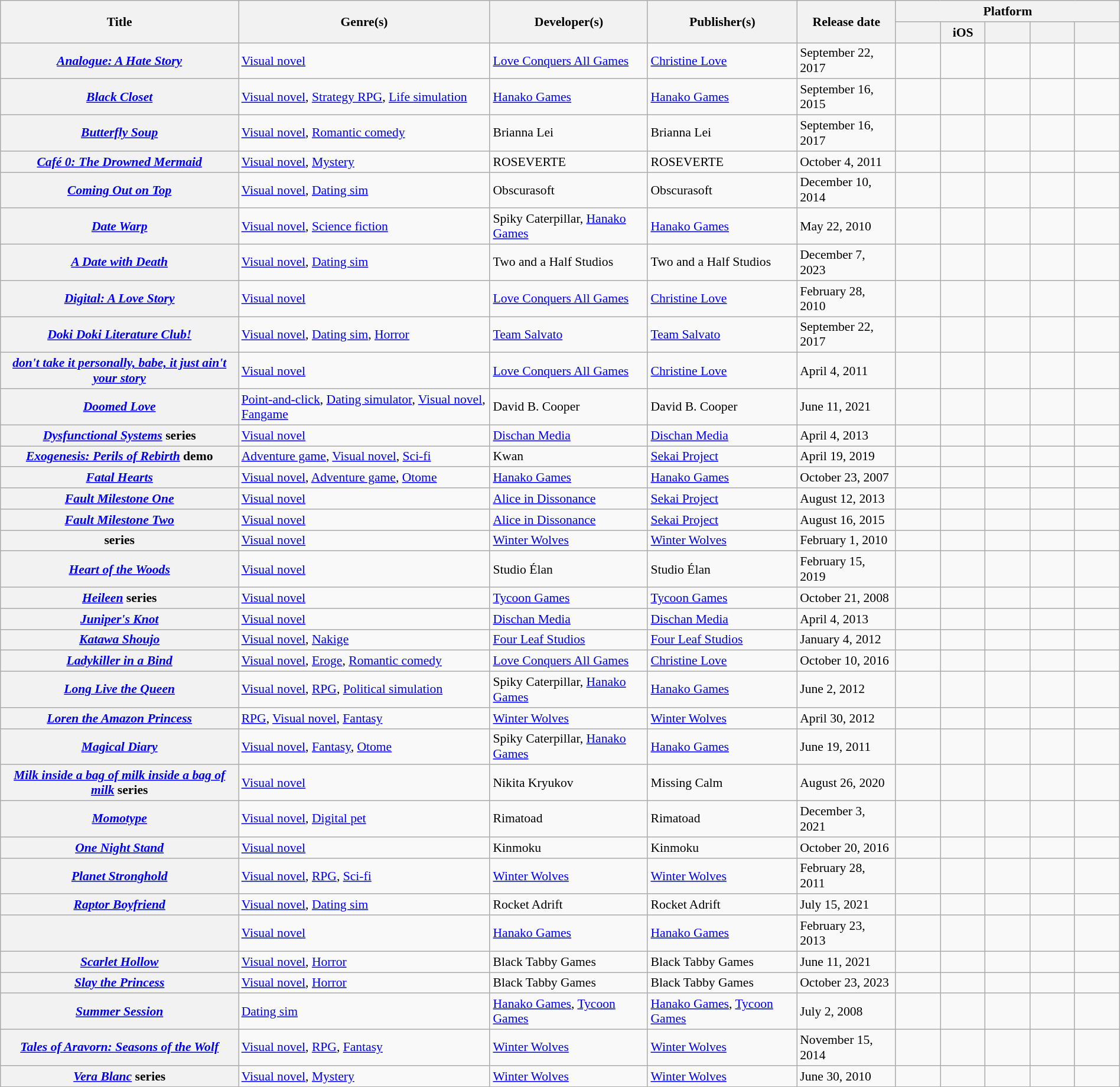<table class="wikitable plainrowheaders sortable" style="width:100%; font-size:90%;" id="softwarelist">
<tr>
<th rowspan="2">Title</th>
<th rowspan="2">Genre(s)</th>
<th rowspan="2">Developer(s)</th>
<th rowspan="2">Publisher(s)</th>
<th rowspan="2">Release date</th>
<th colspan="5" style="width:32%;">Platform</th>
</tr>
<tr>
<th style="width:4%;"></th>
<th style="width:4%;">iOS</th>
<th style="width:4%;"></th>
<th style="width:4%;"></th>
<th style="width:4%;"></th>
</tr>
<tr>
<th scope="row"><em><a href='#'>Analogue: A Hate Story</a></em></th>
<td><a href='#'>Visual novel</a></td>
<td><a href='#'>Love Conquers All Games</a></td>
<td><a href='#'>Christine Love</a></td>
<td>September 22, 2017</td>
<td></td>
<td></td>
<td></td>
<td></td>
<td></td>
</tr>
<tr>
<th scope="row"><em><a href='#'>Black Closet</a></em></th>
<td><a href='#'>Visual novel</a>, <a href='#'>Strategy RPG</a>, <a href='#'>Life simulation</a></td>
<td><a href='#'>Hanako Games</a></td>
<td><a href='#'>Hanako Games</a></td>
<td>September 16, 2015</td>
<td></td>
<td></td>
<td></td>
<td></td>
<td></td>
</tr>
<tr>
<th scope="row"><em><a href='#'>Butterfly Soup</a></em></th>
<td><a href='#'>Visual novel</a>, <a href='#'>Romantic comedy</a></td>
<td>Brianna Lei</td>
<td>Brianna Lei</td>
<td>September 16, 2017</td>
<td></td>
<td></td>
<td></td>
<td></td>
<td></td>
</tr>
<tr>
<th scope="row"><em><a href='#'>Café 0: The Drowned Mermaid</a></em></th>
<td><a href='#'>Visual novel</a>, <a href='#'>Mystery</a></td>
<td>ROSEVERTE</td>
<td>ROSEVERTE</td>
<td>October 4, 2011</td>
<td></td>
<td></td>
<td></td>
<td></td>
<td></td>
</tr>
<tr>
<th scope="row"><em><a href='#'>Coming Out on Top</a></em></th>
<td><a href='#'>Visual novel</a>, <a href='#'>Dating sim</a></td>
<td>Obscurasoft</td>
<td>Obscurasoft</td>
<td>December 10, 2014</td>
<td></td>
<td></td>
<td></td>
<td></td>
<td></td>
</tr>
<tr>
<th scope="row"><em><a href='#'>Date Warp</a></em></th>
<td><a href='#'>Visual novel</a>, <a href='#'>Science fiction</a></td>
<td>Spiky Caterpillar, <a href='#'>Hanako Games</a></td>
<td><a href='#'>Hanako Games</a></td>
<td>May 22, 2010</td>
<td></td>
<td></td>
<td></td>
<td></td>
<td></td>
</tr>
<tr>
<th scope="row"><em><a href='#'>A Date with Death</a></em></th>
<td><a href='#'>Visual novel</a>, <a href='#'>Dating sim</a></td>
<td>Two and a Half Studios</td>
<td>Two and a Half Studios</td>
<td>December 7, 2023</td>
<td></td>
<td></td>
<td></td>
<td></td>
<td></td>
</tr>
<tr>
<th scope="row"><em><a href='#'>Digital: A Love Story</a></em></th>
<td><a href='#'>Visual novel</a></td>
<td><a href='#'>Love Conquers All Games</a></td>
<td><a href='#'>Christine Love</a></td>
<td>February 28, 2010</td>
<td></td>
<td></td>
<td></td>
<td></td>
<td></td>
</tr>
<tr>
<th scope="row"><em><a href='#'>Doki Doki Literature Club!</a></em></th>
<td><a href='#'>Visual novel</a>, <a href='#'>Dating sim</a>, <a href='#'>Horror</a></td>
<td><a href='#'>Team Salvato</a></td>
<td><a href='#'>Team Salvato</a></td>
<td>September 22, 2017</td>
<td></td>
<td></td>
<td></td>
<td></td>
<td></td>
</tr>
<tr>
<th scope="row"><em><a href='#'>don't take it personally, babe, it just ain't your story</a></em></th>
<td><a href='#'>Visual novel</a></td>
<td><a href='#'>Love Conquers All Games</a></td>
<td><a href='#'>Christine Love</a></td>
<td>April 4, 2011</td>
<td></td>
<td></td>
<td></td>
<td></td>
<td></td>
</tr>
<tr>
<th scope="row"><em><a href='#'>Doomed Love</a></em></th>
<td><a href='#'>Point-and-click</a>, <a href='#'>Dating simulator</a>, <a href='#'>Visual novel</a>, <a href='#'>Fangame</a></td>
<td>David B. Cooper</td>
<td>David B. Cooper</td>
<td>June 11, 2021</td>
<td></td>
<td></td>
<td></td>
<td></td>
<td></td>
</tr>
<tr>
<th scope="row"><em><a href='#'>Dysfunctional Systems</a></em> series</th>
<td><a href='#'>Visual novel</a></td>
<td><a href='#'>Dischan Media</a></td>
<td><a href='#'>Dischan Media</a></td>
<td>April 4, 2013</td>
<td></td>
<td></td>
<td></td>
<td></td>
<td></td>
</tr>
<tr>
<th scope="row"><em><a href='#'>Exogenesis: Perils of Rebirth</a></em> demo</th>
<td><a href='#'>Adventure game</a>, <a href='#'>Visual novel</a>, <a href='#'>Sci-fi</a></td>
<td>Kwan</td>
<td><a href='#'>Sekai Project</a></td>
<td>April 19, 2019</td>
<td></td>
<td></td>
<td></td>
<td></td>
<td></td>
</tr>
<tr>
<th scope="row"><em><a href='#'>Fatal Hearts</a></em></th>
<td><a href='#'>Visual novel</a>, <a href='#'>Adventure game</a>, <a href='#'>Otome</a></td>
<td><a href='#'>Hanako Games</a></td>
<td><a href='#'>Hanako Games</a></td>
<td>October 23, 2007</td>
<td></td>
<td></td>
<td></td>
<td></td>
<td></td>
</tr>
<tr>
<th scope="row"><em><a href='#'>Fault Milestone One</a></em></th>
<td><a href='#'>Visual novel</a></td>
<td><a href='#'>Alice in Dissonance</a></td>
<td><a href='#'>Sekai Project</a></td>
<td>August 12, 2013</td>
<td></td>
<td></td>
<td></td>
<td></td>
<td></td>
</tr>
<tr>
<th scope="row"><em><a href='#'>Fault Milestone Two</a></em></th>
<td><a href='#'>Visual novel</a></td>
<td><a href='#'>Alice in Dissonance</a></td>
<td><a href='#'>Sekai Project</a></td>
<td>August 16, 2015</td>
<td></td>
<td></td>
<td></td>
<td></td>
<td></td>
</tr>
<tr>
<th scope="row"><em></em> series</th>
<td><a href='#'>Visual novel</a></td>
<td><a href='#'>Winter Wolves</a></td>
<td><a href='#'>Winter Wolves</a></td>
<td>February 1, 2010</td>
<td></td>
<td></td>
<td></td>
<td></td>
<td></td>
</tr>
<tr>
<th scope="row"><em><a href='#'>Heart of the Woods</a></em></th>
<td><a href='#'>Visual novel</a></td>
<td>Studio Élan</td>
<td>Studio Élan</td>
<td>February 15, 2019</td>
<td></td>
<td></td>
<td></td>
<td></td>
<td></td>
</tr>
<tr>
<th scope="row"><em><a href='#'>Heileen</a></em> series</th>
<td><a href='#'>Visual novel</a></td>
<td><a href='#'>Tycoon Games</a></td>
<td><a href='#'>Tycoon Games</a></td>
<td>October 21, 2008</td>
<td></td>
<td></td>
<td></td>
<td></td>
<td></td>
</tr>
<tr>
<th scope="row"><em><a href='#'>Juniper's Knot</a></em></th>
<td><a href='#'>Visual novel</a></td>
<td><a href='#'>Dischan Media</a></td>
<td><a href='#'>Dischan Media</a></td>
<td>April 4, 2013</td>
<td></td>
<td></td>
<td></td>
<td></td>
<td></td>
</tr>
<tr>
<th scope="row"><em><a href='#'>Katawa Shoujo</a></em></th>
<td><a href='#'>Visual novel</a>, <a href='#'>Nakige</a></td>
<td><a href='#'>Four Leaf Studios</a></td>
<td><a href='#'>Four Leaf Studios</a></td>
<td>January 4, 2012</td>
<td></td>
<td></td>
<td></td>
<td></td>
<td></td>
</tr>
<tr>
<th scope="row"><em><a href='#'>Ladykiller in a Bind</a></em></th>
<td><a href='#'>Visual novel</a>, <a href='#'>Eroge</a>, <a href='#'>Romantic comedy</a></td>
<td><a href='#'>Love Conquers All Games</a></td>
<td><a href='#'>Christine Love</a></td>
<td>October 10, 2016</td>
<td></td>
<td></td>
<td></td>
<td></td>
<td></td>
</tr>
<tr>
<th scope="row"><em><a href='#'>Long Live the Queen</a></em></th>
<td><a href='#'>Visual novel</a>, <a href='#'>RPG</a>, <a href='#'>Political simulation</a></td>
<td>Spiky Caterpillar, <a href='#'>Hanako Games</a></td>
<td><a href='#'>Hanako Games</a></td>
<td>June 2, 2012</td>
<td></td>
<td></td>
<td></td>
<td></td>
<td></td>
</tr>
<tr>
<th scope="row"><em><a href='#'>Loren the Amazon Princess</a></em></th>
<td><a href='#'>RPG</a>, <a href='#'>Visual novel</a>, <a href='#'>Fantasy</a></td>
<td><a href='#'>Winter Wolves</a></td>
<td><a href='#'>Winter Wolves</a></td>
<td>April 30, 2012</td>
<td></td>
<td></td>
<td></td>
<td></td>
<td></td>
</tr>
<tr>
<th scope="row"><em><a href='#'>Magical Diary</a></em></th>
<td><a href='#'>Visual novel</a>, <a href='#'>Fantasy</a>, <a href='#'>Otome</a></td>
<td>Spiky Caterpillar, <a href='#'>Hanako Games</a></td>
<td><a href='#'>Hanako Games</a></td>
<td>June 19, 2011</td>
<td></td>
<td></td>
<td></td>
<td></td>
<td></td>
</tr>
<tr>
<th scope="row"><em><a href='#'>Milk inside a bag of milk inside a bag of milk</a></em> series</th>
<td><a href='#'>Visual novel</a></td>
<td>Nikita Kryukov</td>
<td>Missing Calm</td>
<td>August 26, 2020</td>
<td></td>
<td></td>
<td></td>
<td></td>
<td></td>
</tr>
<tr>
<th scope="row"><em><a href='#'>Momotype</a></em></th>
<td><a href='#'>Visual novel</a>, <a href='#'>Digital pet</a></td>
<td>Rimatoad</td>
<td>Rimatoad</td>
<td>December 3, 2021</td>
<td></td>
<td></td>
<td></td>
<td></td>
<td></td>
</tr>
<tr>
<th scope="row"><em><a href='#'>One Night Stand</a></em></th>
<td><a href='#'>Visual novel</a></td>
<td>Kinmoku</td>
<td>Kinmoku</td>
<td>October 20, 2016</td>
<td></td>
<td></td>
<td></td>
<td></td>
<td></td>
</tr>
<tr>
<th scope="row"><em><a href='#'>Planet Stronghold</a></em></th>
<td><a href='#'>Visual novel</a>, <a href='#'>RPG</a>, <a href='#'>Sci-fi</a></td>
<td><a href='#'>Winter Wolves</a></td>
<td><a href='#'>Winter Wolves</a></td>
<td>February 28, 2011</td>
<td></td>
<td></td>
<td></td>
<td></td>
<td></td>
</tr>
<tr>
<th scope="row"><em><a href='#'>Raptor Boyfriend</a></em></th>
<td><a href='#'>Visual novel</a>, <a href='#'>Dating sim</a></td>
<td>Rocket Adrift</td>
<td>Rocket Adrift</td>
<td>July 15, 2021</td>
<td></td>
<td></td>
<td></td>
<td></td>
<td></td>
</tr>
<tr>
<th scope="row"><em></em></th>
<td><a href='#'>Visual novel</a></td>
<td><a href='#'>Hanako Games</a></td>
<td><a href='#'>Hanako Games</a></td>
<td>February 23, 2013</td>
<td></td>
<td></td>
<td></td>
<td></td>
<td></td>
</tr>
<tr>
<th scope="row"><em><a href='#'>Scarlet Hollow</a></em></th>
<td><a href='#'>Visual novel</a>, <a href='#'>Horror</a></td>
<td>Black Tabby Games</td>
<td>Black Tabby Games</td>
<td>June 11, 2021</td>
<td></td>
<td></td>
<td></td>
<td></td>
<td></td>
</tr>
<tr>
<th scope="row"><em><a href='#'>Slay the Princess</a></em></th>
<td><a href='#'>Visual novel</a>, <a href='#'>Horror</a></td>
<td>Black Tabby Games</td>
<td>Black Tabby Games</td>
<td>October 23, 2023</td>
<td></td>
<td></td>
<td></td>
<td></td>
<td></td>
</tr>
<tr>
<th scope="row"><em><a href='#'>Summer Session</a></em></th>
<td><a href='#'>Dating sim</a></td>
<td><a href='#'>Hanako Games</a>, <a href='#'>Tycoon Games</a></td>
<td><a href='#'>Hanako Games</a>, <a href='#'>Tycoon Games</a></td>
<td>July 2, 2008</td>
<td></td>
<td></td>
<td></td>
<td></td>
<td></td>
</tr>
<tr>
<th scope="row"><em><a href='#'>Tales of Aravorn: Seasons of the Wolf</a></em></th>
<td><a href='#'>Visual novel</a>, <a href='#'>RPG</a>, <a href='#'>Fantasy</a></td>
<td><a href='#'>Winter Wolves</a></td>
<td><a href='#'>Winter Wolves</a></td>
<td>November 15, 2014</td>
<td></td>
<td></td>
<td></td>
<td></td>
<td></td>
</tr>
<tr>
<th scope="row"><em><a href='#'>Vera Blanc</a></em> series</th>
<td><a href='#'>Visual novel</a>, <a href='#'>Mystery</a></td>
<td><a href='#'>Winter Wolves</a></td>
<td><a href='#'>Winter Wolves</a></td>
<td>June 30, 2010</td>
<td></td>
<td></td>
<td></td>
<td></td>
<td></td>
</tr>
</table>
